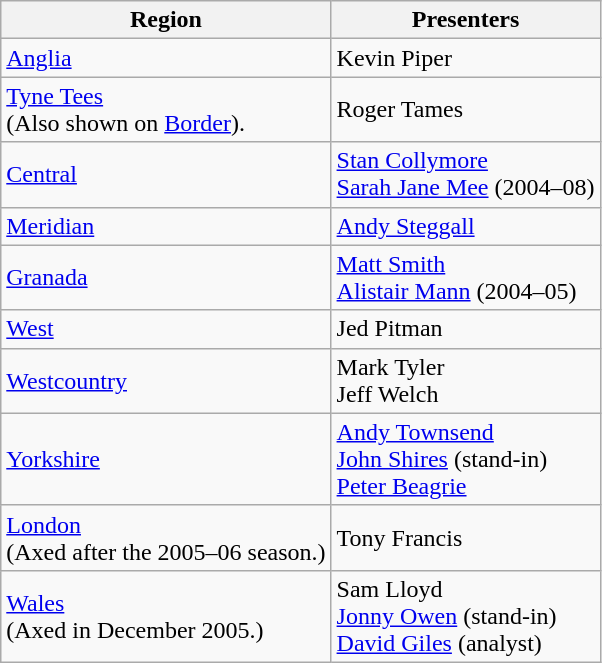<table class="wikitable">
<tr>
<th>Region</th>
<th>Presenters</th>
</tr>
<tr>
<td><a href='#'>Anglia</a></td>
<td>Kevin Piper</td>
</tr>
<tr>
<td><a href='#'>Tyne Tees</a><br>(Also shown on <a href='#'>Border</a>).</td>
<td>Roger Tames</td>
</tr>
<tr>
<td><a href='#'>Central</a></td>
<td><a href='#'>Stan Collymore</a><br><a href='#'>Sarah Jane Mee</a> (2004–08)</td>
</tr>
<tr>
<td><a href='#'>Meridian</a></td>
<td><a href='#'>Andy Steggall</a></td>
</tr>
<tr>
<td><a href='#'>Granada</a></td>
<td><a href='#'>Matt Smith</a><br><a href='#'>Alistair Mann</a> (2004–05)</td>
</tr>
<tr>
<td><a href='#'>West</a></td>
<td>Jed Pitman</td>
</tr>
<tr>
<td><a href='#'>Westcountry</a></td>
<td>Mark Tyler<br>Jeff Welch</td>
</tr>
<tr>
<td><a href='#'>Yorkshire</a></td>
<td><a href='#'>Andy Townsend</a><br><a href='#'>John Shires</a> (stand-in)<br><a href='#'>Peter Beagrie</a></td>
</tr>
<tr>
<td><a href='#'>London</a><br>(Axed after the 2005–06 season.)</td>
<td>Tony Francis<br></td>
</tr>
<tr>
<td><a href='#'>Wales</a><br>(Axed in December 2005.)</td>
<td>Sam Lloyd<br><a href='#'>Jonny Owen</a> (stand-in)<br><a href='#'>David Giles</a> (analyst)</td>
</tr>
</table>
